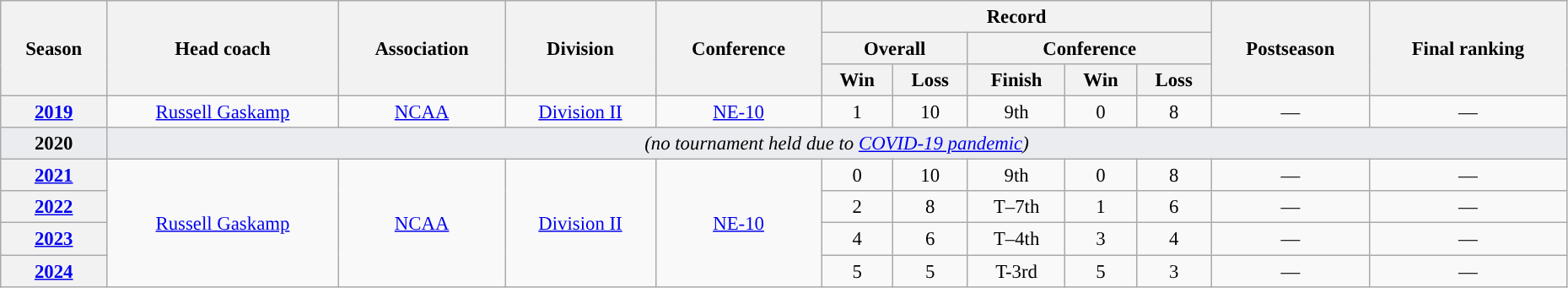<table class="wikitable" style="font-size: 95%; width:98%;text-align:center;">
<tr>
<th rowspan="3">Season</th>
<th rowspan="3">Head coach</th>
<th rowspan="3">Association</th>
<th rowspan="3">Division</th>
<th rowspan="3">Conference</th>
<th colspan="5">Record</th>
<th rowspan="3">Postseason</th>
<th rowspan="3">Final ranking</th>
</tr>
<tr>
<th colspan="2">Overall</th>
<th colspan="3">Conference</th>
</tr>
<tr>
<th>Win</th>
<th>Loss</th>
<th>Finish</th>
<th>Win</th>
<th>Loss</th>
</tr>
<tr>
<th><a href='#'>2019</a></th>
<td><a href='#'>Russell Gaskamp</a></td>
<td><a href='#'>NCAA</a></td>
<td><a href='#'>Division II</a></td>
<td><a href='#'>NE-10</a></td>
<td>1</td>
<td>10</td>
<td>9th</td>
<td>0</td>
<td>8</td>
<td>—</td>
<td>—</td>
</tr>
<tr bgcolor= #EAECF0>
<td><strong>2020</strong></td>
<td colspan=14><em>(no tournament held due to <a href='#'>COVID-19 pandemic</a>)</em></td>
</tr>
<tr>
<th><a href='#'>2021</a></th>
<td rowspan="4"><a href='#'>Russell Gaskamp</a></td>
<td rowspan="4"><a href='#'>NCAA</a></td>
<td rowspan="4"><a href='#'>Division II</a></td>
<td rowspan="4"><a href='#'>NE-10</a></td>
<td>0</td>
<td>10</td>
<td>9th</td>
<td>0</td>
<td>8</td>
<td>—</td>
<td>—</td>
</tr>
<tr>
<th><a href='#'>2022</a></th>
<td>2</td>
<td>8</td>
<td>T–7th</td>
<td>1</td>
<td>6</td>
<td>—</td>
<td>—</td>
</tr>
<tr>
<th><a href='#'>2023</a></th>
<td>4</td>
<td>6</td>
<td>T–4th</td>
<td>3</td>
<td>4</td>
<td>—</td>
<td>—</td>
</tr>
<tr>
<th><a href='#'>2024</a></th>
<td>5</td>
<td>5</td>
<td>T-3rd</td>
<td>5</td>
<td>3</td>
<td>—</td>
<td>—</td>
</tr>
</table>
